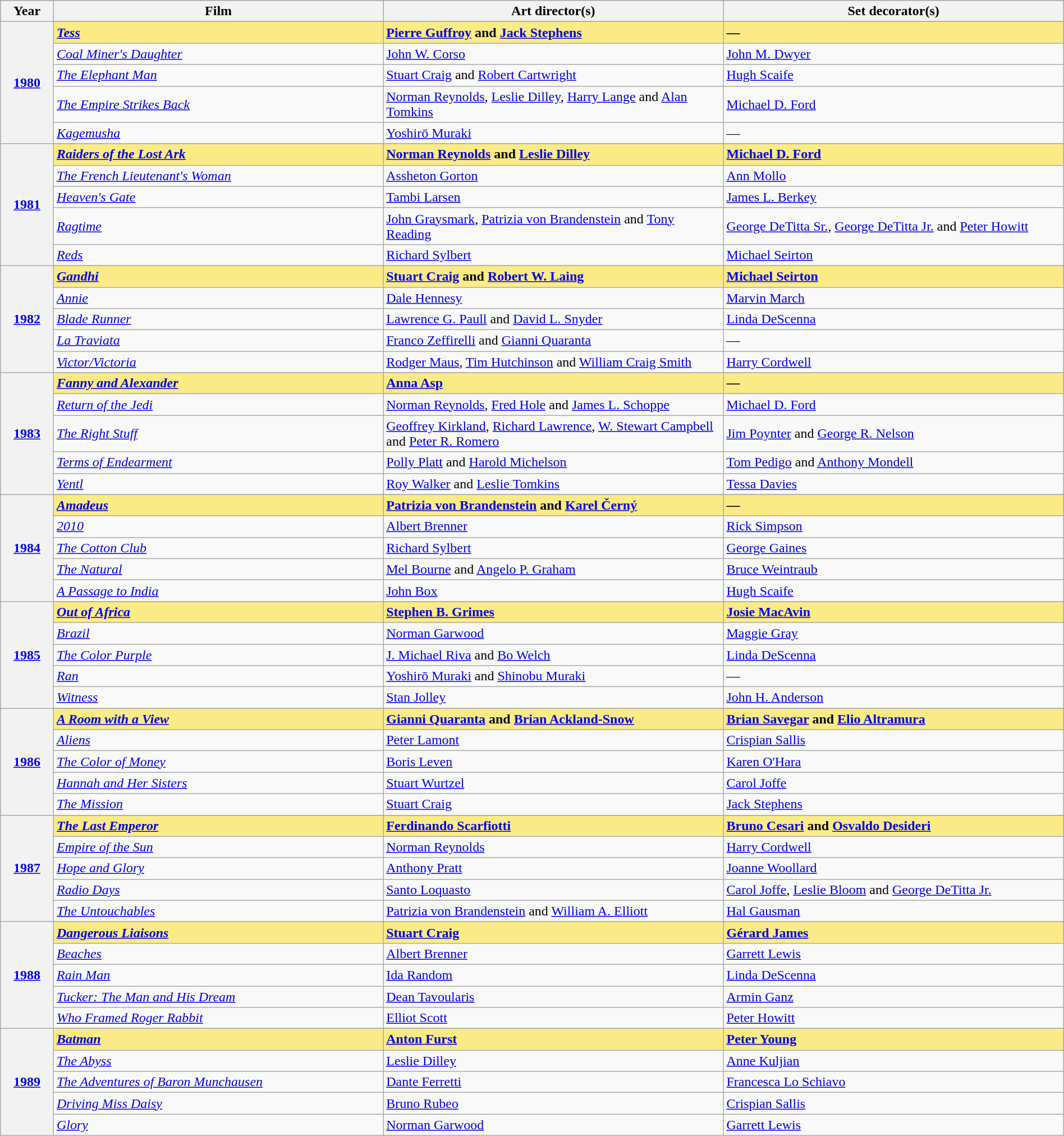<table class="wikitable" style="width:100%">
<tr bgcolor="#bebebe">
<th width="5%">Year</th>
<th width="31%">Film</th>
<th width="32%">Art director(s)</th>
<th width="32%">Set decorator(s)</th>
</tr>
<tr>
<th rowspan="6" style="text-align:center"><a href='#'>1980</a> <br> </th>
</tr>
<tr style="background:#FAEB86">
<td><strong><em><a href='#'>Tess</a></em></strong></td>
<td><strong><a href='#'>Pierre Guffroy</a> and <a href='#'>Jack Stephens</a></strong></td>
<td><strong>—</strong></td>
</tr>
<tr>
<td><em><a href='#'>Coal Miner's Daughter</a></em></td>
<td><a href='#'>John W. Corso</a></td>
<td><a href='#'>John M. Dwyer</a></td>
</tr>
<tr>
<td><em><a href='#'>The Elephant Man</a></em></td>
<td><a href='#'>Stuart Craig</a> and <a href='#'>Robert Cartwright</a></td>
<td><a href='#'>Hugh Scaife</a></td>
</tr>
<tr>
<td><em><a href='#'>The Empire Strikes Back</a></em></td>
<td><a href='#'>Norman Reynolds</a>, <a href='#'>Leslie Dilley</a>, <a href='#'>Harry Lange</a> and <a href='#'>Alan Tomkins</a></td>
<td><a href='#'>Michael D. Ford</a></td>
</tr>
<tr>
<td><em><a href='#'>Kagemusha</a></em></td>
<td><a href='#'>Yoshirō Muraki</a></td>
<td>—</td>
</tr>
<tr>
<th rowspan="6" style="text-align:center"><a href='#'>1981</a> <br> </th>
</tr>
<tr style="background:#FAEB86">
<td><strong><em><a href='#'>Raiders of the Lost Ark</a></em></strong></td>
<td><strong><a href='#'>Norman Reynolds</a> and <a href='#'>Leslie Dilley</a></strong></td>
<td><strong><a href='#'>Michael D. Ford</a></strong></td>
</tr>
<tr>
<td><em><a href='#'>The French Lieutenant's Woman</a></em></td>
<td><a href='#'>Assheton Gorton</a></td>
<td><a href='#'>Ann Mollo</a></td>
</tr>
<tr>
<td><em><a href='#'>Heaven's Gate</a></em></td>
<td><a href='#'>Tambi Larsen</a></td>
<td><a href='#'>James L. Berkey</a></td>
</tr>
<tr>
<td><em><a href='#'>Ragtime</a></em></td>
<td><a href='#'>John Graysmark</a>, <a href='#'>Patrizia von Brandenstein</a> and <a href='#'>Tony Reading</a></td>
<td><a href='#'>George DeTitta Sr.</a>, <a href='#'>George DeTitta Jr.</a> and <a href='#'>Peter Howitt</a></td>
</tr>
<tr>
<td><em><a href='#'>Reds</a></em></td>
<td><a href='#'>Richard Sylbert</a></td>
<td><a href='#'>Michael Seirton</a></td>
</tr>
<tr>
<th rowspan="6" style="text-align:center"><a href='#'>1982</a> <br> </th>
</tr>
<tr style="background:#FAEB86">
<td><strong><em><a href='#'>Gandhi</a></em></strong></td>
<td><strong><a href='#'>Stuart Craig</a> and <a href='#'>Robert W. Laing</a></strong></td>
<td><strong><a href='#'>Michael Seirton</a></strong></td>
</tr>
<tr>
<td><em><a href='#'>Annie</a></em></td>
<td><a href='#'>Dale Hennesy</a> </td>
<td><a href='#'>Marvin March</a></td>
</tr>
<tr>
<td><em><a href='#'>Blade Runner</a></em></td>
<td><a href='#'>Lawrence G. Paull</a> and <a href='#'>David L. Snyder</a></td>
<td><a href='#'>Linda DeScenna</a></td>
</tr>
<tr>
<td><em><a href='#'>La Traviata</a></em></td>
<td><a href='#'>Franco Zeffirelli</a> and <a href='#'>Gianni Quaranta</a></td>
<td>—</td>
</tr>
<tr>
<td><em><a href='#'>Victor/Victoria</a></em></td>
<td><a href='#'>Rodger Maus</a>, <a href='#'>Tim Hutchinson</a> and <a href='#'>William Craig Smith</a></td>
<td><a href='#'>Harry Cordwell</a></td>
</tr>
<tr>
<th rowspan="6" style="text-align:center"><a href='#'>1983</a> <br> </th>
</tr>
<tr style="background:#FAEB86">
<td><strong><em><a href='#'>Fanny and Alexander</a></em></strong></td>
<td><strong><a href='#'>Anna Asp</a></strong></td>
<td><strong>—</strong></td>
</tr>
<tr>
<td><em><a href='#'>Return of the Jedi</a></em></td>
<td><a href='#'>Norman Reynolds</a>, <a href='#'>Fred Hole</a> and <a href='#'>James L. Schoppe</a></td>
<td><a href='#'>Michael D. Ford</a></td>
</tr>
<tr>
<td><em><a href='#'>The Right Stuff</a></em></td>
<td><a href='#'>Geoffrey Kirkland</a>, <a href='#'>Richard Lawrence</a>, <a href='#'>W. Stewart Campbell</a> and <a href='#'>Peter R. Romero</a></td>
<td><a href='#'>Jim Poynter</a> and <a href='#'>George R. Nelson</a></td>
</tr>
<tr>
<td><em><a href='#'>Terms of Endearment</a></em></td>
<td><a href='#'>Polly Platt</a> and <a href='#'>Harold Michelson</a></td>
<td><a href='#'>Tom Pedigo</a> and <a href='#'>Anthony Mondell</a></td>
</tr>
<tr>
<td><em><a href='#'>Yentl</a></em></td>
<td><a href='#'>Roy Walker</a> and <a href='#'>Leslie Tomkins</a></td>
<td><a href='#'>Tessa Davies</a></td>
</tr>
<tr>
<th rowspan="6" style="text-align:center"><a href='#'>1984</a> <br> </th>
</tr>
<tr style="background:#FAEB86">
<td><strong><em><a href='#'>Amadeus</a></em></strong></td>
<td><strong><a href='#'>Patrizia von Brandenstein</a> and <a href='#'>Karel Černý</a></strong></td>
<td><strong>—</strong></td>
</tr>
<tr>
<td><em><a href='#'>2010</a></em></td>
<td><a href='#'>Albert Brenner</a></td>
<td><a href='#'>Rick Simpson</a></td>
</tr>
<tr>
<td><em><a href='#'>The Cotton Club</a></em></td>
<td><a href='#'>Richard Sylbert</a></td>
<td><a href='#'>George Gaines</a></td>
</tr>
<tr>
<td><em><a href='#'>The Natural</a></em></td>
<td><a href='#'>Mel Bourne</a> and <a href='#'>Angelo P. Graham</a></td>
<td><a href='#'>Bruce Weintraub</a></td>
</tr>
<tr>
<td><em><a href='#'>A Passage to India</a></em></td>
<td><a href='#'>John Box</a></td>
<td><a href='#'>Hugh Scaife</a></td>
</tr>
<tr>
<th rowspan="6" style="text-align:center"><a href='#'>1985</a> <br> </th>
</tr>
<tr style="background:#FAEB86">
<td><strong><em><a href='#'>Out of Africa</a></em></strong></td>
<td><strong><a href='#'>Stephen B. Grimes</a></strong></td>
<td><strong><a href='#'>Josie MacAvin</a></strong></td>
</tr>
<tr>
<td><em><a href='#'>Brazil</a></em></td>
<td><a href='#'>Norman Garwood</a></td>
<td><a href='#'>Maggie Gray</a></td>
</tr>
<tr>
<td><em><a href='#'>The Color Purple</a></em></td>
<td><a href='#'>J. Michael Riva</a> and <a href='#'>Bo Welch</a></td>
<td><a href='#'>Linda DeScenna</a></td>
</tr>
<tr>
<td><em><a href='#'>Ran</a></em></td>
<td><a href='#'>Yoshirō Muraki</a> and <a href='#'>Shinobu Muraki</a></td>
<td>—</td>
</tr>
<tr>
<td><em><a href='#'>Witness</a></em></td>
<td><a href='#'>Stan Jolley</a></td>
<td><a href='#'>John H. Anderson</a></td>
</tr>
<tr>
<th rowspan="6" style="text-align:center"><a href='#'>1986</a> <br> </th>
</tr>
<tr style="background:#FAEB86">
<td><strong><em><a href='#'>A Room with a View</a></em></strong></td>
<td><strong><a href='#'>Gianni Quaranta</a> and <a href='#'>Brian Ackland-Snow</a></strong></td>
<td><strong><a href='#'>Brian Savegar</a> and <a href='#'>Elio Altramura</a></strong></td>
</tr>
<tr>
<td><em><a href='#'>Aliens</a></em></td>
<td><a href='#'>Peter Lamont</a></td>
<td><a href='#'>Crispian Sallis</a></td>
</tr>
<tr>
<td><em><a href='#'>The Color of Money</a></em></td>
<td><a href='#'>Boris Leven</a></td>
<td><a href='#'>Karen O'Hara</a></td>
</tr>
<tr>
<td><em><a href='#'>Hannah and Her Sisters</a></em></td>
<td><a href='#'>Stuart Wurtzel</a></td>
<td><a href='#'>Carol Joffe</a></td>
</tr>
<tr>
<td><em><a href='#'>The Mission</a></em></td>
<td><a href='#'>Stuart Craig</a></td>
<td><a href='#'>Jack Stephens</a></td>
</tr>
<tr>
<th rowspan="6" style="text-align:center"><a href='#'>1987</a> <br> </th>
</tr>
<tr style="background:#FAEB86">
<td><strong><em><a href='#'>The Last Emperor</a></em></strong></td>
<td><strong><a href='#'>Ferdinando Scarfiotti</a></strong></td>
<td><strong><a href='#'>Bruno Cesari</a> and <a href='#'>Osvaldo Desideri</a></strong></td>
</tr>
<tr>
<td><em><a href='#'>Empire of the Sun</a></em></td>
<td><a href='#'>Norman Reynolds</a></td>
<td><a href='#'>Harry Cordwell</a></td>
</tr>
<tr>
<td><em><a href='#'>Hope and Glory</a></em></td>
<td><a href='#'>Anthony Pratt</a></td>
<td><a href='#'>Joanne Woollard</a></td>
</tr>
<tr>
<td><em><a href='#'>Radio Days</a></em></td>
<td><a href='#'>Santo Loquasto</a></td>
<td><a href='#'>Carol Joffe</a>, <a href='#'>Leslie Bloom</a> and <a href='#'>George DeTitta Jr.</a></td>
</tr>
<tr>
<td><em><a href='#'>The Untouchables</a></em></td>
<td><a href='#'>Patrizia von Brandenstein</a> and <a href='#'>William A. Elliott</a></td>
<td><a href='#'>Hal Gausman</a></td>
</tr>
<tr>
<th rowspan="6" style="text-align:center"><a href='#'>1988</a> <br> </th>
</tr>
<tr style="background:#FAEB86">
<td><strong><em><a href='#'>Dangerous Liaisons</a></em></strong></td>
<td><strong><a href='#'>Stuart Craig</a></strong></td>
<td><strong><a href='#'>Gérard James</a></strong></td>
</tr>
<tr>
<td><em><a href='#'>Beaches</a></em></td>
<td><a href='#'>Albert Brenner</a></td>
<td><a href='#'>Garrett Lewis</a></td>
</tr>
<tr>
<td><em><a href='#'>Rain Man</a></em></td>
<td><a href='#'>Ida Random</a></td>
<td><a href='#'>Linda DeScenna</a></td>
</tr>
<tr>
<td><em><a href='#'>Tucker: The Man and His Dream</a></em></td>
<td><a href='#'>Dean Tavoularis</a></td>
<td><a href='#'>Armin Ganz</a></td>
</tr>
<tr>
<td><em><a href='#'>Who Framed Roger Rabbit</a></em></td>
<td><a href='#'>Elliot Scott</a></td>
<td><a href='#'>Peter Howitt</a></td>
</tr>
<tr>
<th rowspan="6" style="text-align:center"><a href='#'>1989</a> <br> </th>
</tr>
<tr style="background:#FAEB86">
<td><strong><em><a href='#'>Batman</a></em></strong></td>
<td><strong><a href='#'>Anton Furst</a></strong></td>
<td><strong><a href='#'>Peter Young</a></strong></td>
</tr>
<tr>
<td><em><a href='#'>The Abyss</a></em></td>
<td><a href='#'>Leslie Dilley</a></td>
<td><a href='#'>Anne Kuljian</a></td>
</tr>
<tr>
<td><em><a href='#'>The Adventures of Baron Munchausen</a></em></td>
<td><a href='#'>Dante Ferretti</a></td>
<td><a href='#'>Francesca Lo Schiavo</a></td>
</tr>
<tr>
<td><em><a href='#'>Driving Miss Daisy</a></em></td>
<td><a href='#'>Bruno Rubeo</a></td>
<td><a href='#'>Crispian Sallis</a></td>
</tr>
<tr>
<td><em><a href='#'>Glory</a></em></td>
<td><a href='#'>Norman Garwood</a></td>
<td><a href='#'>Garrett Lewis</a></td>
</tr>
</table>
